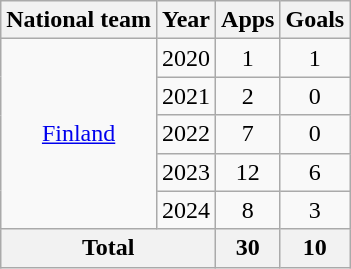<table class="wikitable" style="text-align:center">
<tr>
<th>National team</th>
<th>Year</th>
<th>Apps</th>
<th>Goals</th>
</tr>
<tr>
<td rowspan="5"><a href='#'>Finland</a></td>
<td>2020</td>
<td>1</td>
<td>1</td>
</tr>
<tr>
<td>2021</td>
<td>2</td>
<td>0</td>
</tr>
<tr>
<td>2022</td>
<td>7</td>
<td>0</td>
</tr>
<tr>
<td>2023</td>
<td>12</td>
<td>6</td>
</tr>
<tr>
<td>2024</td>
<td>8</td>
<td>3</td>
</tr>
<tr>
<th colspan="2">Total</th>
<th>30</th>
<th>10</th>
</tr>
</table>
